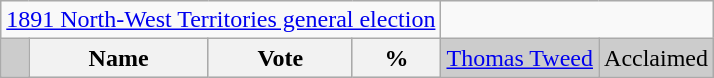<table class="wikitable">
<tr>
<td colspan=4 align=center><a href='#'>1891 North-West Territories general election</a></td>
</tr>
<tr bgcolor="CCCCCC">
<td></td>
<th>Name</th>
<th>Vote</th>
<th>%<br></th>
<td><a href='#'>Thomas Tweed</a></td>
<td colspan="2" align=center>Acclaimed</td>
</tr>
</table>
